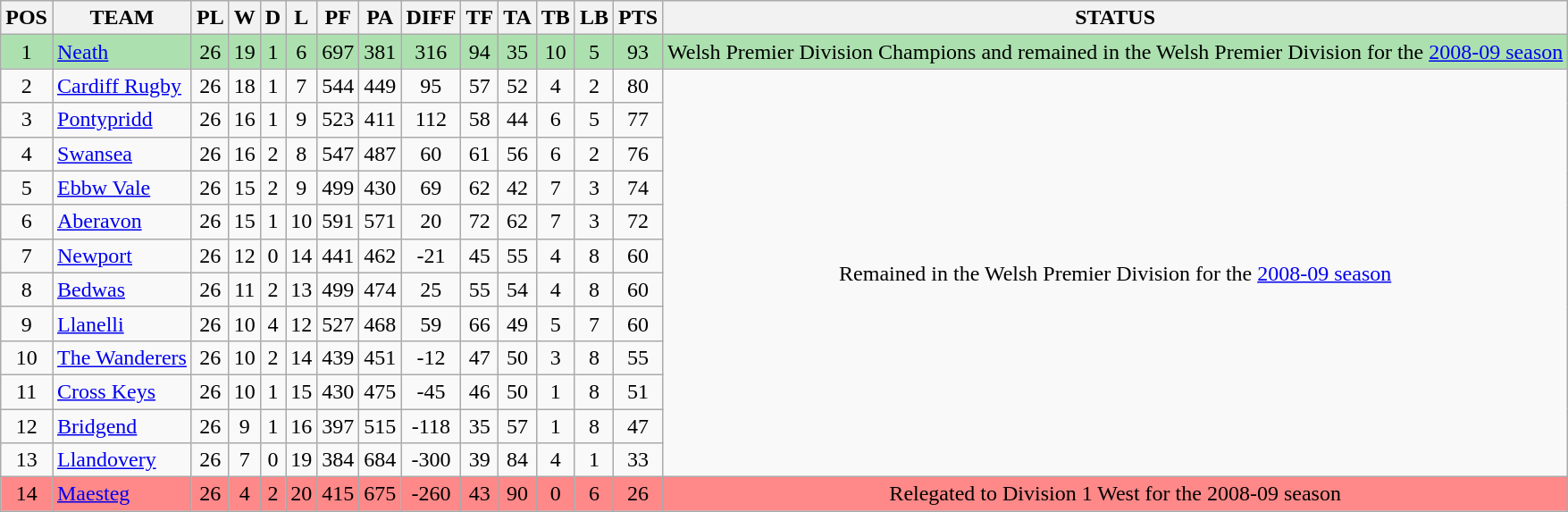<table class="wikitable" style="float:left; margin-right:15px; text-align: center;">
<tr>
<th>POS</th>
<th>TEAM</th>
<th>PL</th>
<th>W</th>
<th>D</th>
<th>L</th>
<th>PF</th>
<th>PA</th>
<th>DIFF</th>
<th>TF</th>
<th>TA</th>
<th>TB</th>
<th>LB</th>
<th>PTS</th>
<th>STATUS</th>
</tr>
<tr bgcolor=#ACE1AF>
<td>1</td>
<td align=left><a href='#'>Neath</a></td>
<td>26</td>
<td>19</td>
<td>1</td>
<td>6</td>
<td>697</td>
<td>381</td>
<td>316</td>
<td>94</td>
<td>35</td>
<td>10</td>
<td>5</td>
<td>93</td>
<td>Welsh Premier Division Champions and remained in the Welsh Premier Division for the <a href='#'>2008-09 season</a></td>
</tr>
<tr>
<td>2</td>
<td align=left><a href='#'>Cardiff Rugby</a></td>
<td>26</td>
<td>18</td>
<td>1</td>
<td>7</td>
<td>544</td>
<td>449</td>
<td>95</td>
<td>57</td>
<td>52</td>
<td>4</td>
<td>2</td>
<td>80</td>
<td rowspan=12>Remained in the Welsh Premier Division for the <a href='#'>2008-09 season</a></td>
</tr>
<tr>
<td>3</td>
<td align=left><a href='#'>Pontypridd</a></td>
<td>26</td>
<td>16</td>
<td>1</td>
<td>9</td>
<td>523</td>
<td>411</td>
<td>112</td>
<td>58</td>
<td>44</td>
<td>6</td>
<td>5</td>
<td>77</td>
</tr>
<tr>
<td>4</td>
<td align=left><a href='#'>Swansea</a></td>
<td>26</td>
<td>16</td>
<td>2</td>
<td>8</td>
<td>547</td>
<td>487</td>
<td>60</td>
<td>61</td>
<td>56</td>
<td>6</td>
<td>2</td>
<td>76</td>
</tr>
<tr>
<td>5</td>
<td align=left><a href='#'>Ebbw Vale</a></td>
<td>26</td>
<td>15</td>
<td>2</td>
<td>9</td>
<td>499</td>
<td>430</td>
<td>69</td>
<td>62</td>
<td>42</td>
<td>7</td>
<td>3</td>
<td>74</td>
</tr>
<tr>
<td>6</td>
<td align=left><a href='#'>Aberavon</a></td>
<td>26</td>
<td>15</td>
<td>1</td>
<td>10</td>
<td>591</td>
<td>571</td>
<td>20</td>
<td>72</td>
<td>62</td>
<td>7</td>
<td>3</td>
<td>72</td>
</tr>
<tr>
<td>7</td>
<td align=left><a href='#'>Newport</a></td>
<td>26</td>
<td>12</td>
<td>0</td>
<td>14</td>
<td>441</td>
<td>462</td>
<td>-21</td>
<td>45</td>
<td>55</td>
<td>4</td>
<td>8</td>
<td>60</td>
</tr>
<tr>
<td>8</td>
<td align=left><a href='#'>Bedwas</a></td>
<td>26</td>
<td>11</td>
<td>2</td>
<td>13</td>
<td>499</td>
<td>474</td>
<td>25</td>
<td>55</td>
<td>54</td>
<td>4</td>
<td>8</td>
<td>60</td>
</tr>
<tr>
<td>9</td>
<td align=left><a href='#'>Llanelli</a></td>
<td>26</td>
<td>10</td>
<td>4</td>
<td>12</td>
<td>527</td>
<td>468</td>
<td>59</td>
<td>66</td>
<td>49</td>
<td>5</td>
<td>7</td>
<td>60</td>
</tr>
<tr>
<td>10</td>
<td align=left><a href='#'>The Wanderers</a></td>
<td>26</td>
<td>10</td>
<td>2</td>
<td>14</td>
<td>439</td>
<td>451</td>
<td>-12</td>
<td>47</td>
<td>50</td>
<td>3</td>
<td>8</td>
<td>55</td>
</tr>
<tr>
<td>11</td>
<td align=left><a href='#'>Cross Keys</a></td>
<td>26</td>
<td>10</td>
<td>1</td>
<td>15</td>
<td>430</td>
<td>475</td>
<td>-45</td>
<td>46</td>
<td>50</td>
<td>1</td>
<td>8</td>
<td>51</td>
</tr>
<tr>
<td>12</td>
<td align=left><a href='#'>Bridgend</a></td>
<td>26</td>
<td>9</td>
<td>1</td>
<td>16</td>
<td>397</td>
<td>515</td>
<td>-118</td>
<td>35</td>
<td>57</td>
<td>1</td>
<td>8</td>
<td>47</td>
</tr>
<tr>
<td>13</td>
<td align=left><a href='#'>Llandovery</a></td>
<td>26</td>
<td>7</td>
<td>0</td>
<td>19</td>
<td>384</td>
<td>684</td>
<td>-300</td>
<td>39</td>
<td>84</td>
<td>4</td>
<td>1</td>
<td>33</td>
</tr>
<tr bgcolor=#FF8888>
<td>14</td>
<td align=left><a href='#'>Maesteg</a></td>
<td>26</td>
<td>4</td>
<td>2</td>
<td>20</td>
<td>415</td>
<td>675</td>
<td>-260</td>
<td>43</td>
<td>90</td>
<td>0</td>
<td>6</td>
<td>26</td>
<td>Relegated to Division 1 West for the 2008-09 season</td>
</tr>
</table>
